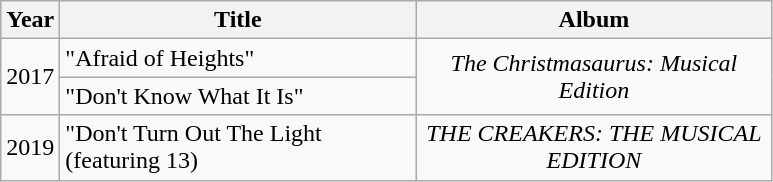<table class="wikitable plainrowheaders" style="text-align:center;">
<tr>
<th scope="col" style="width:1em;">Year</th>
<th style="width:230px;">Title</th>
<th style="width:230px;">Album</th>
</tr>
<tr>
<td rowspan="2">2017</td>
<td align="left">"Afraid of Heights"</td>
<td rowspan="2"><em>The Christmasaurus: Musical Edition</em></td>
</tr>
<tr>
<td align="left">"Don't Know What It Is"</td>
</tr>
<tr>
<td>2019</td>
<td align="left">"Don't Turn Out The Light (featuring 13)</td>
<td><em>THE CREAKERS: THE MUSICAL EDITION</em></td>
</tr>
</table>
